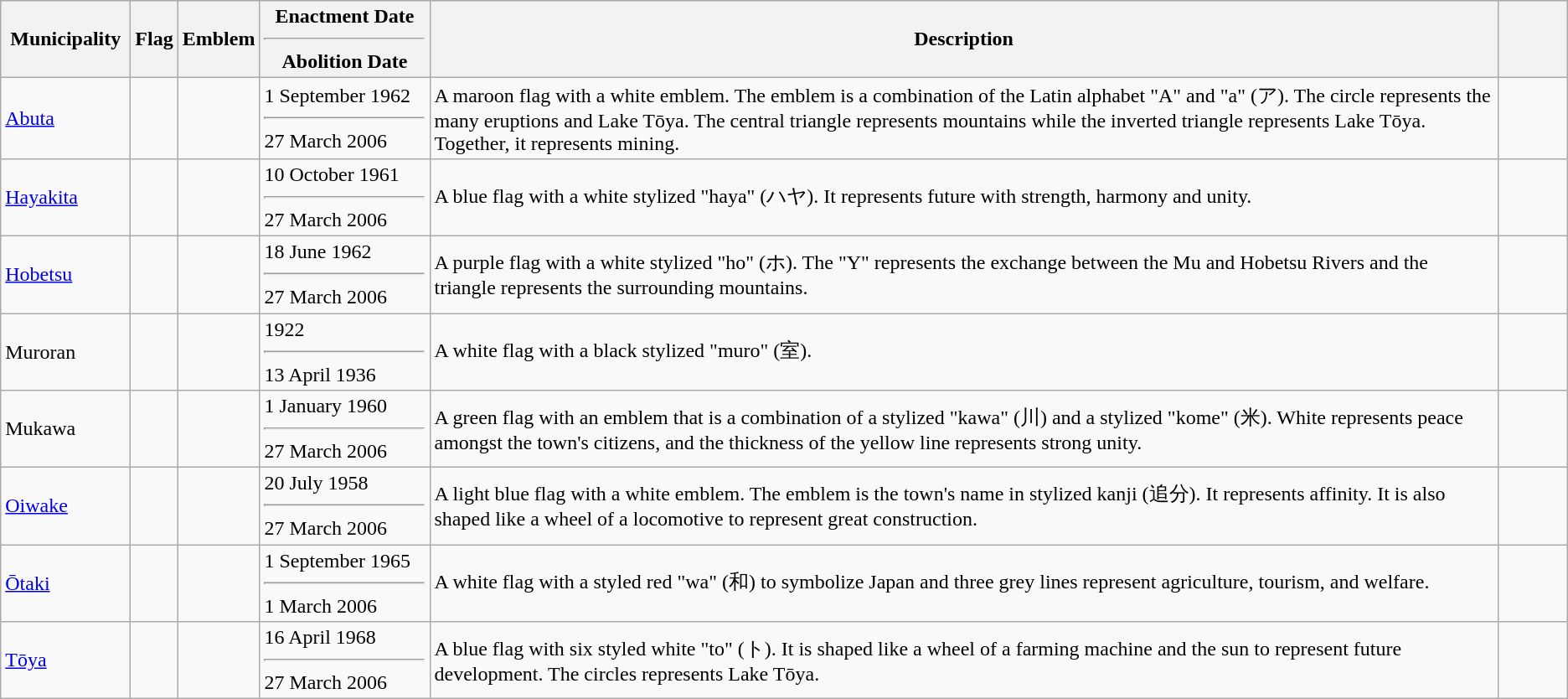<table class="wikitable">
<tr>
<th style="width:12ch;">Municipality</th>
<th>Flag</th>
<th>Emblem</th>
<th style="width:16ch;">Enactment Date<hr>Abolition Date</th>
<th>Description</th>
<th style="width:6ch;"></th>
</tr>
<tr>
<td><a href='#'>Abuta</a></td>
<td></td>
<td></td>
<td>1 September 1962<hr>27 March 2006</td>
<td>A maroon flag with a white emblem. The emblem is a combination of the Latin alphabet "A" and "a" (ア). The circle represents the many eruptions and Lake Tōya. The central triangle represents mountains while the inverted triangle represents Lake Tōya. Together, it represents mining.</td>
<td></td>
</tr>
<tr>
<td><a href='#'>Hayakita</a></td>
<td></td>
<td></td>
<td>10 October 1961<hr>27 March 2006</td>
<td>A blue flag with a white stylized "haya" (ハヤ). It represents future with strength, harmony and unity.</td>
<td></td>
</tr>
<tr>
<td><a href='#'>Hobetsu</a></td>
<td></td>
<td></td>
<td>18 June 1962<hr>27 March 2006</td>
<td>A purple flag with a white stylized "ho" (ホ). The "Y" represents the exchange between the Mu and Hobetsu Rivers and the triangle represents the surrounding mountains.</td>
<td></td>
</tr>
<tr>
<td>Muroran</td>
<td></td>
<td></td>
<td>1922<hr>13 April 1936</td>
<td>A white flag with a black stylized "muro" (室).</td>
<td></td>
</tr>
<tr>
<td>Mukawa</td>
<td></td>
<td></td>
<td>1 January 1960<hr>27 March 2006</td>
<td>A green flag with an emblem that is a combination of a stylized "kawa" (川) and a stylized "kome" (米). White represents peace amongst the town's citizens, and the thickness of the yellow line represents strong unity.</td>
<td></td>
</tr>
<tr>
<td><a href='#'>Oiwake</a></td>
<td></td>
<td></td>
<td>20 July 1958<hr>27 March 2006</td>
<td>A light blue flag with a white emblem. The emblem is the town's name in stylized kanji (追分). It represents affinity. It is also shaped like a wheel of a locomotive to represent great construction.</td>
<td></td>
</tr>
<tr>
<td><a href='#'>Ōtaki</a></td>
<td></td>
<td></td>
<td>1 September 1965<hr>1 March 2006</td>
<td>A white flag with a styled red "wa" (和) to symbolize Japan and three grey lines represent agriculture, tourism, and welfare.</td>
<td></td>
</tr>
<tr>
<td><a href='#'>Tōya</a></td>
<td></td>
<td></td>
<td>16 April 1968<hr>27 March 2006</td>
<td>A blue flag with six styled white "to" (ト). It is shaped like a wheel of a farming machine and the sun to represent future development. The circles represents Lake Tōya.</td>
<td></td>
</tr>
</table>
